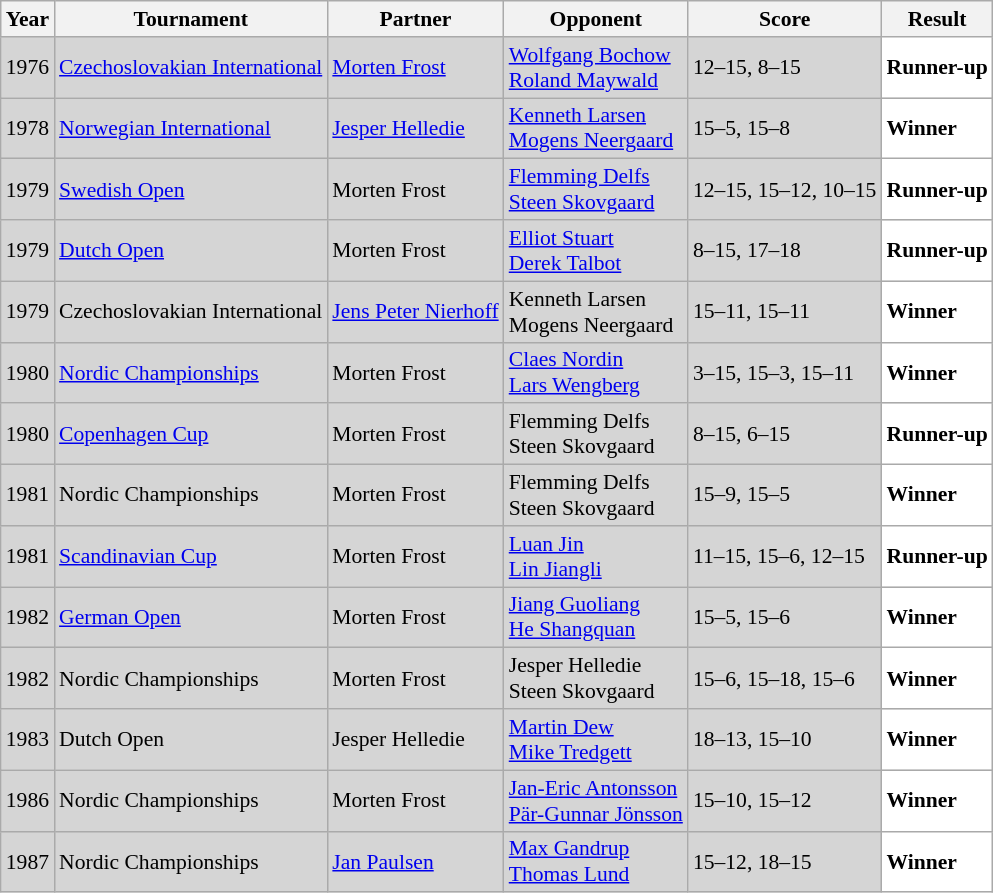<table class="sortable wikitable" style="font-size: 90%;">
<tr>
<th>Year</th>
<th>Tournament</th>
<th>Partner</th>
<th>Opponent</th>
<th>Score</th>
<th>Result</th>
</tr>
<tr style="background:#D5D5D5">
<td align="center">1976</td>
<td><a href='#'>Czechoslovakian International</a></td>
<td> <a href='#'>Morten Frost</a></td>
<td> <a href='#'>Wolfgang Bochow</a><br> <a href='#'>Roland Maywald</a></td>
<td>12–15, 8–15</td>
<td style="text-align:left; background:white"> <strong>Runner-up</strong></td>
</tr>
<tr style="background:#D5D5D5">
<td align="center">1978</td>
<td><a href='#'>Norwegian International</a></td>
<td> <a href='#'>Jesper Helledie</a></td>
<td> <a href='#'>Kenneth Larsen</a><br> <a href='#'>Mogens Neergaard</a></td>
<td>15–5, 15–8</td>
<td style="text-align:left; background:white"> <strong>Winner</strong></td>
</tr>
<tr style="background:#D5D5D5">
<td align="center">1979</td>
<td><a href='#'>Swedish Open</a></td>
<td> Morten Frost</td>
<td> <a href='#'>Flemming Delfs</a><br> <a href='#'>Steen Skovgaard</a></td>
<td>12–15, 15–12, 10–15</td>
<td style="text-align:left; background:white"> <strong>Runner-up</strong></td>
</tr>
<tr style="background:#D5D5D5">
<td align="center">1979</td>
<td><a href='#'>Dutch Open</a></td>
<td> Morten Frost</td>
<td> <a href='#'>Elliot Stuart</a><br> <a href='#'>Derek Talbot</a></td>
<td>8–15, 17–18</td>
<td style="text-align:left; background:white"> <strong>Runner-up</strong></td>
</tr>
<tr style="background:#D5D5D5">
<td align="center">1979</td>
<td>Czechoslovakian International</td>
<td> <a href='#'>Jens Peter Nierhoff</a></td>
<td> Kenneth Larsen<br> Mogens Neergaard</td>
<td>15–11, 15–11</td>
<td style="text-align:left; background:white"> <strong>Winner</strong></td>
</tr>
<tr style="background:#D5D5D5">
<td align="center">1980</td>
<td><a href='#'>Nordic Championships</a></td>
<td> Morten Frost</td>
<td> <a href='#'>Claes Nordin</a><br> <a href='#'>Lars Wengberg</a></td>
<td>3–15, 15–3, 15–11</td>
<td style="text-align:left; background:white"> <strong>Winner</strong></td>
</tr>
<tr style="background:#D5D5D5">
<td align="center">1980</td>
<td><a href='#'>Copenhagen Cup</a></td>
<td> Morten Frost</td>
<td> Flemming Delfs<br> Steen Skovgaard</td>
<td>8–15, 6–15</td>
<td style="text-align:left; background:white"> <strong>Runner-up</strong></td>
</tr>
<tr style="background:#D5D5D5">
<td align="center">1981</td>
<td>Nordic Championships</td>
<td> Morten Frost</td>
<td> Flemming Delfs<br> Steen Skovgaard</td>
<td>15–9, 15–5</td>
<td style="text-align:left; background:white"> <strong>Winner</strong></td>
</tr>
<tr style="background:#D5D5D5">
<td align="center">1981</td>
<td><a href='#'>Scandinavian Cup</a></td>
<td> Morten Frost</td>
<td> <a href='#'>Luan Jin</a><br> <a href='#'>Lin Jiangli</a></td>
<td>11–15, 15–6, 12–15</td>
<td style="text-align:left; background: white"> <strong>Runner-up</strong></td>
</tr>
<tr style="background:#D5D5D5">
<td align="center">1982</td>
<td><a href='#'>German Open</a></td>
<td> Morten Frost</td>
<td> <a href='#'>Jiang Guoliang</a><br> <a href='#'>He Shangquan</a></td>
<td>15–5, 15–6</td>
<td style="text-align:left; background:white"> <strong>Winner</strong></td>
</tr>
<tr style="background:#D5D5D5">
<td align="center">1982</td>
<td>Nordic Championships</td>
<td> Morten Frost</td>
<td> Jesper Helledie<br> Steen Skovgaard</td>
<td>15–6, 15–18, 15–6</td>
<td style="text-align:left; background:white"> <strong>Winner</strong></td>
</tr>
<tr style="background:#D5D5D5">
<td align="center">1983</td>
<td>Dutch Open</td>
<td> Jesper Helledie</td>
<td> <a href='#'>Martin Dew</a><br> <a href='#'>Mike Tredgett</a></td>
<td>18–13, 15–10</td>
<td style="text-align:left; background:white"> <strong>Winner</strong></td>
</tr>
<tr style="background:#D5D5D5">
<td align="center">1986</td>
<td>Nordic Championships</td>
<td> Morten Frost</td>
<td> <a href='#'>Jan-Eric Antonsson</a><br> <a href='#'>Pär-Gunnar Jönsson</a></td>
<td>15–10, 15–12</td>
<td style="text-align:left; background:white"> <strong>Winner</strong></td>
</tr>
<tr style="background:#D5D5D5">
<td align="center">1987</td>
<td>Nordic Championships</td>
<td> <a href='#'>Jan Paulsen</a></td>
<td> <a href='#'>Max Gandrup</a><br> <a href='#'>Thomas Lund</a></td>
<td>15–12, 18–15</td>
<td style="text-align:left; background:white"> <strong>Winner</strong></td>
</tr>
</table>
